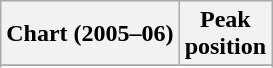<table class="wikitable sortable plainrowheaders" style="text-align:center">
<tr>
<th scope="col">Chart (2005–06)</th>
<th scope="col">Peak<br>position</th>
</tr>
<tr>
</tr>
<tr>
</tr>
<tr>
</tr>
<tr>
</tr>
</table>
